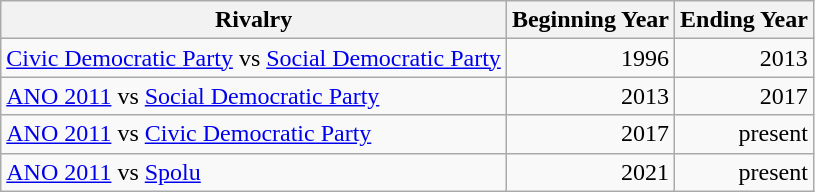<table class="wikitable sortable">
<tr>
<th>Rivalry</th>
<th>Beginning Year</th>
<th>Ending Year</th>
</tr>
<tr>
<td><a href='#'>Civic Democratic Party</a> vs <a href='#'>Social Democratic Party</a></td>
<td style="text-align:right;">1996</td>
<td style="text-align:right;">2013</td>
</tr>
<tr>
<td><a href='#'>ANO 2011</a> vs <a href='#'>Social Democratic Party</a></td>
<td style="text-align:right;">2013</td>
<td style="text-align:right;">2017</td>
</tr>
<tr>
<td><a href='#'>ANO 2011</a> vs <a href='#'>Civic Democratic Party</a></td>
<td style="text-align:right;">2017</td>
<td style="text-align:right;">present</td>
</tr>
<tr>
<td><a href='#'>ANO 2011</a> vs <a href='#'>Spolu</a></td>
<td style="text-align:right;">2021</td>
<td style="text-align:right;">present</td>
</tr>
</table>
